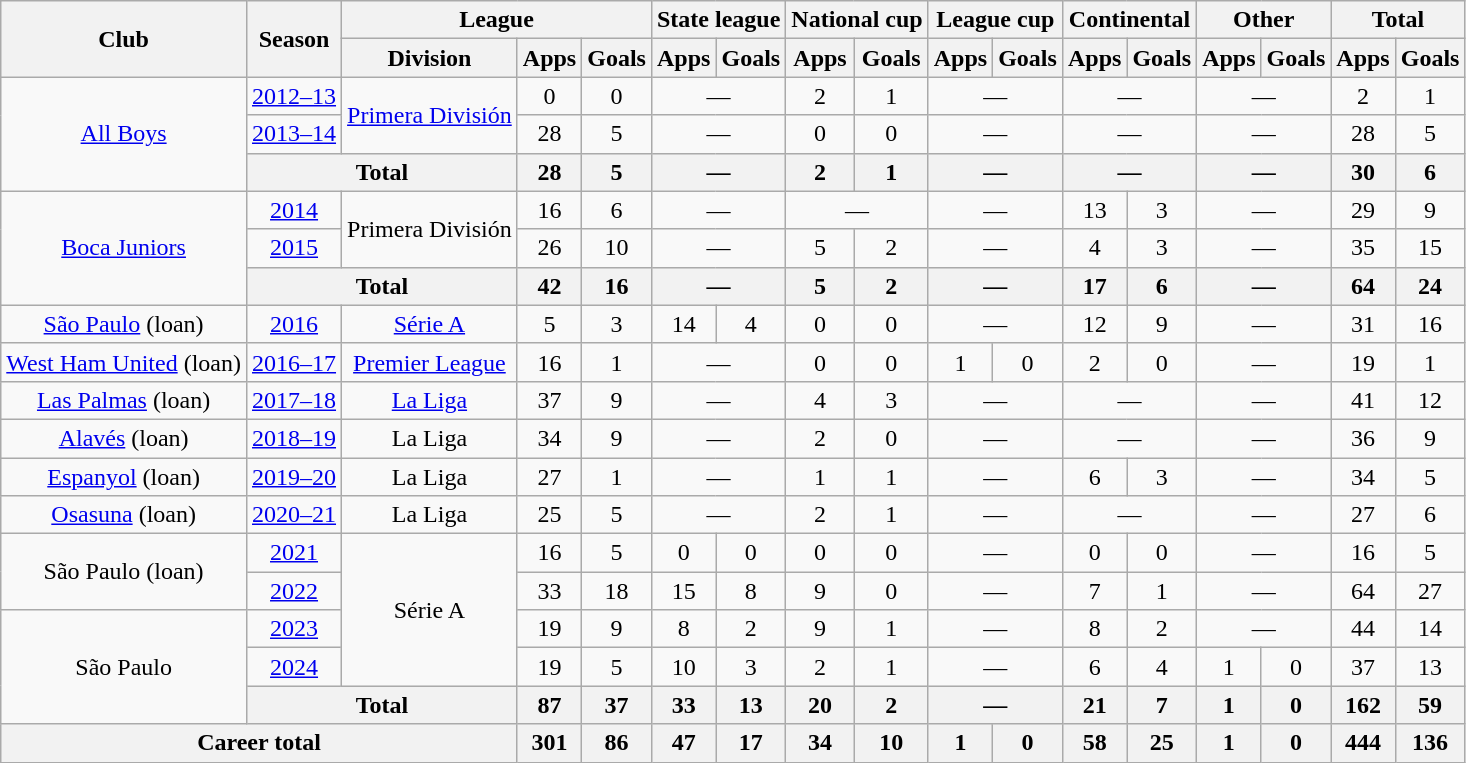<table class="wikitable" style="text-align: center;">
<tr>
<th rowspan="2">Club</th>
<th rowspan="2">Season</th>
<th colspan="3">League</th>
<th colspan="2">State league</th>
<th colspan="2">National cup</th>
<th colspan="2">League cup</th>
<th colspan="2">Continental</th>
<th colspan="2">Other</th>
<th colspan="2">Total</th>
</tr>
<tr>
<th>Division</th>
<th>Apps</th>
<th>Goals</th>
<th>Apps</th>
<th>Goals</th>
<th>Apps</th>
<th>Goals</th>
<th>Apps</th>
<th>Goals</th>
<th>Apps</th>
<th>Goals</th>
<th>Apps</th>
<th>Goals</th>
<th>Apps</th>
<th>Goals</th>
</tr>
<tr>
<td rowspan="3"><a href='#'>All Boys</a></td>
<td><a href='#'>2012–13</a></td>
<td rowspan="2"><a href='#'>Primera División</a></td>
<td>0</td>
<td>0</td>
<td colspan="2">—</td>
<td>2</td>
<td>1</td>
<td colspan="2">—</td>
<td colspan="2">—</td>
<td colspan="2">—</td>
<td>2</td>
<td>1</td>
</tr>
<tr>
<td><a href='#'>2013–14</a></td>
<td>28</td>
<td>5</td>
<td colspan="2">—</td>
<td>0</td>
<td>0</td>
<td colspan="2">—</td>
<td colspan="2">—</td>
<td colspan="2">—</td>
<td>28</td>
<td>5</td>
</tr>
<tr>
<th colspan="2">Total</th>
<th>28</th>
<th>5</th>
<th colspan="2">—</th>
<th>2</th>
<th>1</th>
<th colspan="2">—</th>
<th colspan="2">—</th>
<th colspan="2">—</th>
<th>30</th>
<th>6</th>
</tr>
<tr>
<td rowspan="3"><a href='#'>Boca Juniors</a></td>
<td><a href='#'>2014</a></td>
<td rowspan="2">Primera División</td>
<td>16</td>
<td>6</td>
<td colspan="2">—</td>
<td colspan="2">—</td>
<td colspan="2">—</td>
<td>13</td>
<td>3</td>
<td colspan="2">—</td>
<td>29</td>
<td>9</td>
</tr>
<tr>
<td><a href='#'>2015</a></td>
<td>26</td>
<td>10</td>
<td colspan="2">—</td>
<td>5</td>
<td>2</td>
<td colspan="2">—</td>
<td>4</td>
<td>3</td>
<td colspan="2">—</td>
<td>35</td>
<td>15</td>
</tr>
<tr>
<th colspan="2">Total</th>
<th>42</th>
<th>16</th>
<th colspan="2">—</th>
<th>5</th>
<th>2</th>
<th colspan="2">—</th>
<th>17</th>
<th>6</th>
<th colspan="2">—</th>
<th>64</th>
<th>24</th>
</tr>
<tr>
<td><a href='#'>São Paulo</a> (loan)</td>
<td><a href='#'>2016</a></td>
<td><a href='#'>Série A</a></td>
<td>5</td>
<td>3</td>
<td>14</td>
<td>4</td>
<td>0</td>
<td>0</td>
<td colspan="2">—</td>
<td>12</td>
<td>9</td>
<td colspan="2">—</td>
<td>31</td>
<td>16</td>
</tr>
<tr>
<td><a href='#'>West Ham United</a> (loan)</td>
<td><a href='#'>2016–17</a></td>
<td><a href='#'>Premier League</a></td>
<td>16</td>
<td>1</td>
<td colspan="2">—</td>
<td>0</td>
<td>0</td>
<td>1</td>
<td>0</td>
<td>2</td>
<td>0</td>
<td colspan="2">—</td>
<td>19</td>
<td>1</td>
</tr>
<tr>
<td><a href='#'>Las Palmas</a> (loan)</td>
<td><a href='#'>2017–18</a></td>
<td><a href='#'>La Liga</a></td>
<td>37</td>
<td>9</td>
<td colspan="2">—</td>
<td>4</td>
<td>3</td>
<td colspan="2">—</td>
<td colspan="2">—</td>
<td colspan="2">—</td>
<td>41</td>
<td>12</td>
</tr>
<tr>
<td><a href='#'>Alavés</a> (loan)</td>
<td><a href='#'>2018–19</a></td>
<td>La Liga</td>
<td>34</td>
<td>9</td>
<td colspan="2">—</td>
<td>2</td>
<td>0</td>
<td colspan="2">—</td>
<td colspan="2">—</td>
<td colspan="2">—</td>
<td>36</td>
<td>9</td>
</tr>
<tr>
<td><a href='#'>Espanyol</a> (loan)</td>
<td><a href='#'>2019–20</a></td>
<td>La Liga</td>
<td>27</td>
<td>1</td>
<td colspan="2">—</td>
<td>1</td>
<td>1</td>
<td colspan="2">—</td>
<td>6</td>
<td>3</td>
<td colspan="2">—</td>
<td>34</td>
<td>5</td>
</tr>
<tr>
<td><a href='#'>Osasuna</a> (loan)</td>
<td><a href='#'>2020–21</a></td>
<td>La Liga</td>
<td>25</td>
<td>5</td>
<td colspan="2">—</td>
<td>2</td>
<td>1</td>
<td colspan="2">—</td>
<td colspan="2">—</td>
<td colspan="2">—</td>
<td>27</td>
<td>6</td>
</tr>
<tr>
<td rowspan="2">São Paulo (loan)</td>
<td><a href='#'>2021</a></td>
<td rowspan="4">Série A</td>
<td>16</td>
<td>5</td>
<td>0</td>
<td>0</td>
<td>0</td>
<td>0</td>
<td colspan="2">—</td>
<td>0</td>
<td>0</td>
<td colspan="2">—</td>
<td>16</td>
<td>5</td>
</tr>
<tr>
<td><a href='#'>2022</a></td>
<td>33</td>
<td>18</td>
<td>15</td>
<td>8</td>
<td>9</td>
<td>0</td>
<td colspan="2">—</td>
<td>7</td>
<td>1</td>
<td colspan="2">—</td>
<td>64</td>
<td>27</td>
</tr>
<tr>
<td rowspan="3">São Paulo</td>
<td><a href='#'>2023</a></td>
<td>19</td>
<td>9</td>
<td>8</td>
<td>2</td>
<td>9</td>
<td>1</td>
<td colspan="2">—</td>
<td>8</td>
<td>2</td>
<td colspan="2">—</td>
<td>44</td>
<td>14</td>
</tr>
<tr>
<td><a href='#'>2024</a></td>
<td>19</td>
<td>5</td>
<td>10</td>
<td>3</td>
<td>2</td>
<td>1</td>
<td colspan="2">—</td>
<td>6</td>
<td>4</td>
<td>1</td>
<td>0</td>
<td>37</td>
<td>13</td>
</tr>
<tr>
<th colspan="2">Total</th>
<th>87</th>
<th>37</th>
<th>33</th>
<th>13</th>
<th>20</th>
<th>2</th>
<th colspan="2">—</th>
<th>21</th>
<th>7</th>
<th>1</th>
<th>0</th>
<th>162</th>
<th>59</th>
</tr>
<tr>
<th colspan="3">Career total</th>
<th>301</th>
<th>86</th>
<th>47</th>
<th>17</th>
<th>34</th>
<th>10</th>
<th>1</th>
<th>0</th>
<th>58</th>
<th>25</th>
<th>1</th>
<th>0</th>
<th>444</th>
<th>136</th>
</tr>
</table>
